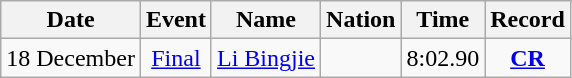<table class="wikitable" style=text-align:center>
<tr>
<th>Date</th>
<th>Event</th>
<th>Name</th>
<th>Nation</th>
<th>Time</th>
<th>Record</th>
</tr>
<tr>
<td>18 December</td>
<td><a href='#'>Final</a></td>
<td align=left><a href='#'>Li Bingjie</a></td>
<td align=left></td>
<td>8:02.90</td>
<td><strong><a href='#'>CR</a></strong></td>
</tr>
</table>
